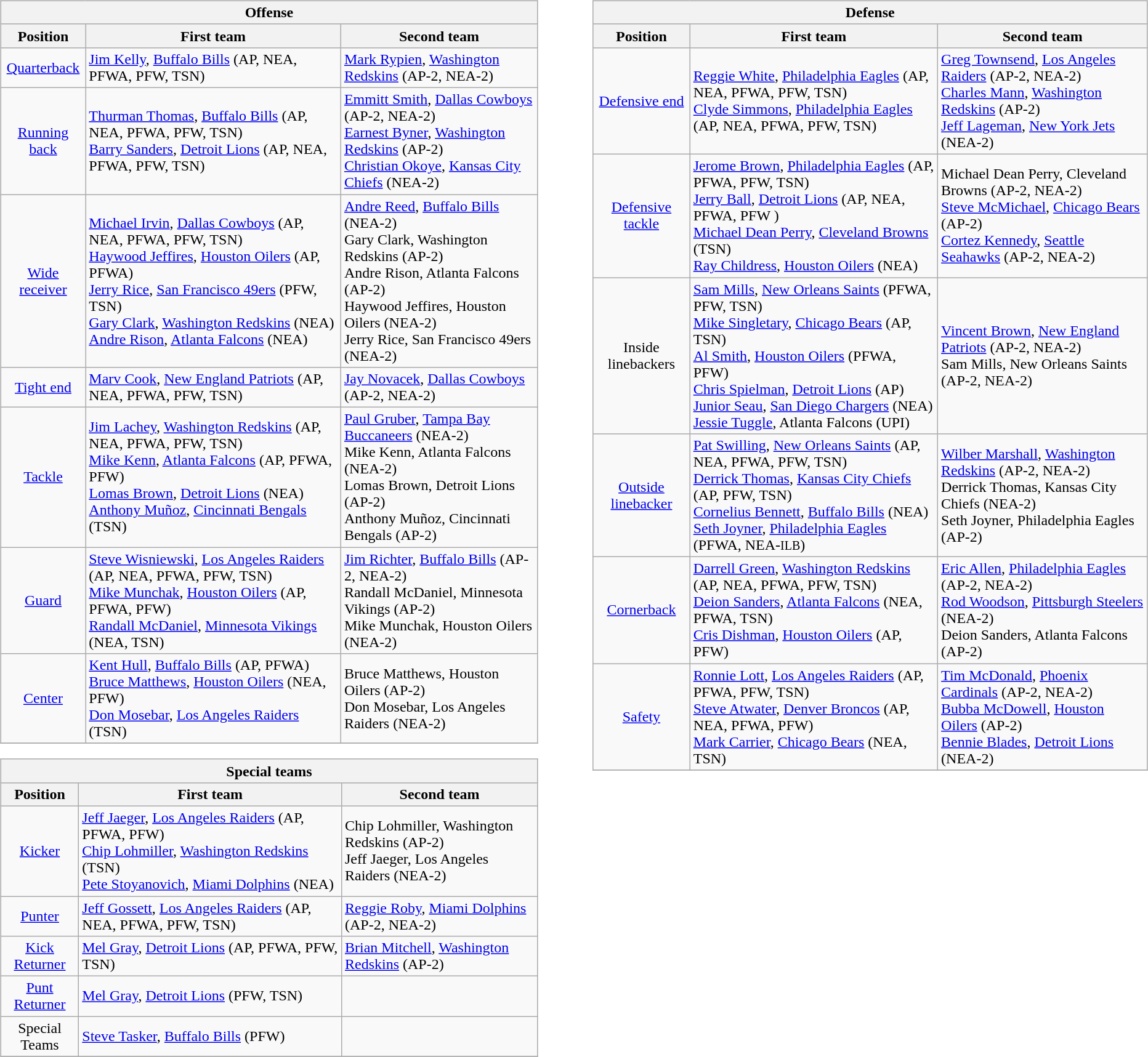<table border=0>
<tr valign="top">
<td><br><table class="wikitable">
<tr>
<th colspan=3>Offense</th>
</tr>
<tr>
<th>Position</th>
<th>First team</th>
<th>Second team</th>
</tr>
<tr>
<td align=center><a href='#'>Quarterback</a></td>
<td><a href='#'>Jim Kelly</a>, <a href='#'>Buffalo Bills</a> (AP, NEA, PFWA, PFW, TSN)</td>
<td><a href='#'>Mark Rypien</a>, <a href='#'>Washington Redskins</a> (AP-2, NEA-2)</td>
</tr>
<tr>
<td align=center><a href='#'>Running back</a></td>
<td><a href='#'>Thurman Thomas</a>, <a href='#'>Buffalo Bills</a> (AP, NEA, PFWA, PFW, TSN)<br><a href='#'>Barry Sanders</a>, <a href='#'>Detroit Lions</a> (AP, NEA, PFWA, PFW, TSN)</td>
<td><a href='#'>Emmitt Smith</a>, <a href='#'>Dallas Cowboys</a> (AP-2, NEA-2)<br><a href='#'>Earnest Byner</a>, <a href='#'>Washington Redskins</a> (AP-2)<br><a href='#'>Christian Okoye</a>, <a href='#'>Kansas City Chiefs</a> (NEA-2)</td>
</tr>
<tr>
<td align=center><a href='#'>Wide receiver</a></td>
<td><a href='#'>Michael Irvin</a>, <a href='#'>Dallas Cowboys</a> (AP, NEA, PFWA, PFW, TSN)<br><a href='#'>Haywood Jeffires</a>, <a href='#'>Houston Oilers</a> (AP, PFWA) <br> <a href='#'>Jerry Rice</a>, <a href='#'>San Francisco 49ers</a> (PFW, TSN)<br> <a href='#'>Gary Clark</a>, <a href='#'>Washington Redskins</a> (NEA)<br><a href='#'>Andre Rison</a>, <a href='#'>Atlanta Falcons</a> (NEA)</td>
<td><a href='#'>Andre Reed</a>, <a href='#'>Buffalo Bills</a> (NEA-2)<br> Gary Clark, Washington Redskins (AP-2)<br>Andre Rison, Atlanta Falcons (AP-2) <br>Haywood Jeffires, Houston Oilers (NEA-2)<br>Jerry Rice, San Francisco 49ers (NEA-2)</td>
</tr>
<tr>
<td align=center><a href='#'>Tight end</a></td>
<td><a href='#'>Marv Cook</a>, <a href='#'>New England Patriots</a> (AP, NEA, PFWA, PFW, TSN)</td>
<td><a href='#'>Jay Novacek</a>, <a href='#'>Dallas Cowboys</a> (AP-2, NEA-2)</td>
</tr>
<tr>
<td align=center><a href='#'>Tackle</a></td>
<td><a href='#'>Jim Lachey</a>, <a href='#'>Washington Redskins</a> (AP, NEA, PFWA, PFW, TSN)<br> <a href='#'>Mike Kenn</a>, <a href='#'>Atlanta Falcons</a> (AP, PFWA, PFW)<br> <a href='#'>Lomas Brown</a>, <a href='#'>Detroit Lions</a> (NEA)<br> <a href='#'>Anthony Muñoz</a>, <a href='#'>Cincinnati Bengals</a> (TSN)</td>
<td><a href='#'>Paul Gruber</a>, <a href='#'>Tampa Bay Buccaneers</a> (NEA-2)<br> Mike Kenn, Atlanta Falcons (NEA-2) <br> Lomas Brown, Detroit Lions (AP-2)<br> Anthony Muñoz, Cincinnati Bengals (AP-2)</td>
</tr>
<tr>
<td align=center><a href='#'>Guard</a></td>
<td><a href='#'>Steve Wisniewski</a>, <a href='#'>Los Angeles Raiders</a> (AP, NEA, PFWA, PFW, TSN) <br> <a href='#'>Mike Munchak</a>, <a href='#'>Houston Oilers</a> (AP, PFWA, PFW)<br> <a href='#'>Randall McDaniel</a>, <a href='#'>Minnesota Vikings</a> (NEA, TSN)</td>
<td><a href='#'>Jim Richter</a>, <a href='#'>Buffalo Bills</a> (AP-2, NEA-2) <br> Randall McDaniel, Minnesota Vikings (AP-2)<br> Mike Munchak, Houston Oilers (NEA-2)</td>
</tr>
<tr>
<td align=center><a href='#'>Center</a></td>
<td><a href='#'>Kent Hull</a>, <a href='#'>Buffalo Bills</a> (AP, PFWA)<br> <a href='#'>Bruce Matthews</a>, <a href='#'>Houston Oilers</a> (NEA, PFW)<br> <a href='#'>Don Mosebar</a>, <a href='#'>Los Angeles Raiders</a> (TSN)</td>
<td>Bruce Matthews, Houston Oilers (AP-2) <br> Don Mosebar, Los Angeles Raiders (NEA-2)</td>
</tr>
<tr>
</tr>
</table>
<table class="wikitable">
<tr>
<th colspan=3>Special teams</th>
</tr>
<tr>
<th>Position</th>
<th>First team</th>
<th>Second team</th>
</tr>
<tr>
<td align=center><a href='#'>Kicker</a></td>
<td><a href='#'>Jeff Jaeger</a>, <a href='#'>Los Angeles Raiders</a> (AP, PFWA, PFW) <br><a href='#'>Chip Lohmiller</a>, <a href='#'>Washington Redskins</a> (TSN) <br><a href='#'>Pete Stoyanovich</a>, <a href='#'>Miami Dolphins</a> (NEA)</td>
<td>Chip Lohmiller, Washington Redskins (AP-2)<br> Jeff Jaeger, Los Angeles Raiders (NEA-2)</td>
</tr>
<tr>
<td align=center><a href='#'>Punter</a></td>
<td><a href='#'>Jeff Gossett</a>, <a href='#'>Los Angeles Raiders</a> (AP, NEA, PFWA, PFW, TSN)</td>
<td><a href='#'>Reggie Roby</a>, <a href='#'>Miami Dolphins</a> (AP-2, NEA-2)</td>
</tr>
<tr>
<td align=center><a href='#'>Kick Returner</a></td>
<td><a href='#'>Mel Gray</a>, <a href='#'>Detroit Lions</a> (AP, PFWA, PFW, TSN)</td>
<td><a href='#'>Brian Mitchell</a>, <a href='#'>Washington Redskins</a> (AP-2)</td>
</tr>
<tr>
<td align=center><a href='#'>Punt Returner</a></td>
<td><a href='#'>Mel Gray</a>, <a href='#'>Detroit Lions</a> (PFW, TSN)</td>
<td></td>
</tr>
<tr>
<td align=center>Special Teams</td>
<td><a href='#'>Steve Tasker</a>, <a href='#'>Buffalo Bills</a> (PFW)</td>
<td></td>
</tr>
<tr>
</tr>
</table>
</td>
<td style="padding-left:40px;"><br><table class="wikitable">
<tr>
<th colspan=3>Defense</th>
</tr>
<tr>
<th>Position</th>
<th>First team</th>
<th>Second team</th>
</tr>
<tr>
<td align=center><a href='#'>Defensive end</a></td>
<td><a href='#'>Reggie White</a>, <a href='#'>Philadelphia Eagles</a>  (AP, NEA, PFWA, PFW, TSN) <br> <a href='#'>Clyde Simmons</a>, <a href='#'>Philadelphia Eagles</a> (AP, NEA, PFWA, PFW, TSN)</td>
<td><a href='#'>Greg Townsend</a>, <a href='#'>Los Angeles Raiders</a> (AP-2, NEA-2)<br> <a href='#'>Charles Mann</a>, <a href='#'>Washington Redskins</a> (AP-2)<br><a href='#'>Jeff Lageman</a>, <a href='#'>New York Jets</a> (NEA-2)</td>
</tr>
<tr>
<td align=center><a href='#'>Defensive tackle</a></td>
<td><a href='#'>Jerome Brown</a>, <a href='#'>Philadelphia Eagles</a> (AP, PFWA, PFW, TSN)<br><a href='#'>Jerry Ball</a>, <a href='#'>Detroit Lions</a> (AP, NEA, PFWA, PFW ) <br> <a href='#'>Michael Dean Perry</a>, <a href='#'>Cleveland Browns</a> (TSN) <br> <a href='#'>Ray Childress</a>, <a href='#'>Houston Oilers</a> (NEA)</td>
<td>Michael Dean Perry, Cleveland Browns (AP-2, NEA-2) <br> <a href='#'>Steve McMichael</a>, <a href='#'>Chicago Bears</a> (AP-2) <br><a href='#'>Cortez Kennedy</a>, <a href='#'>Seattle Seahawks</a> (AP-2, NEA-2)</td>
</tr>
<tr>
<td align=center>Inside linebackers</td>
<td><a href='#'>Sam Mills</a>, <a href='#'>New Orleans Saints</a> (PFWA, PFW, TSN) <br><a href='#'>Mike Singletary</a>, <a href='#'>Chicago Bears</a> (AP, TSN)<br> <a href='#'>Al Smith</a>, <a href='#'>Houston Oilers</a> (PFWA, PFW) <br> <a href='#'>Chris Spielman</a>, <a href='#'>Detroit Lions</a> (AP)<br><a href='#'>Junior Seau</a>, <a href='#'>San Diego Chargers</a> (NEA) <br><a href='#'>Jessie Tuggle</a>, Atlanta Falcons (UPI)</td>
<td><a href='#'>Vincent Brown</a>, <a href='#'>New England Patriots</a> (AP-2, NEA-2) <br>Sam Mills, New Orleans Saints (AP-2, NEA-2)</td>
</tr>
<tr>
<td align=center><a href='#'>Outside linebacker</a></td>
<td><a href='#'>Pat Swilling</a>, <a href='#'>New Orleans Saints</a> (AP, NEA, PFWA, PFW, TSN) <br> <a href='#'>Derrick Thomas</a>, <a href='#'>Kansas City Chiefs</a> (AP, PFW, TSN) <br> <a href='#'>Cornelius Bennett</a>, <a href='#'>Buffalo Bills</a> (NEA) <br> <a href='#'>Seth Joyner</a>, <a href='#'>Philadelphia Eagles</a> (PFWA, NEA-<small>ILB</small>)</td>
<td><a href='#'>Wilber Marshall</a>, <a href='#'>Washington Redskins</a> (AP-2, NEA-2)<br>Derrick Thomas, Kansas City Chiefs (NEA-2) <br> Seth Joyner, Philadelphia Eagles (AP-2)</td>
</tr>
<tr>
<td align=center><a href='#'>Cornerback</a></td>
<td><a href='#'>Darrell Green</a>, <a href='#'>Washington Redskins</a> (AP, NEA, PFWA, PFW, TSN) <br> <a href='#'>Deion Sanders</a>, <a href='#'>Atlanta Falcons</a> (NEA, PFWA, TSN) <br><a href='#'>Cris Dishman</a>, <a href='#'>Houston Oilers</a> (AP, PFW)</td>
<td><a href='#'>Eric Allen</a>, <a href='#'>Philadelphia Eagles</a> (AP-2, NEA-2) <br> <a href='#'>Rod Woodson</a>, <a href='#'>Pittsburgh Steelers</a> (NEA-2) <br> Deion Sanders, Atlanta Falcons (AP-2)</td>
</tr>
<tr>
<td align=center><a href='#'>Safety</a></td>
<td><a href='#'>Ronnie Lott</a>, <a href='#'>Los Angeles Raiders</a> (AP, PFWA, PFW, TSN)<br> <a href='#'>Steve Atwater</a>, <a href='#'>Denver Broncos</a> (AP, NEA, PFWA, PFW)<br> <a href='#'>Mark Carrier</a>, <a href='#'>Chicago Bears</a> (NEA, TSN)</td>
<td><a href='#'>Tim McDonald</a>, <a href='#'>Phoenix Cardinals</a> (AP-2, NEA-2)<br> <a href='#'>Bubba McDowell</a>, <a href='#'>Houston Oilers</a> (AP-2)<br><a href='#'>Bennie Blades</a>, <a href='#'>Detroit Lions</a> (NEA-2)</td>
</tr>
<tr>
</tr>
</table>
</td>
</tr>
</table>
